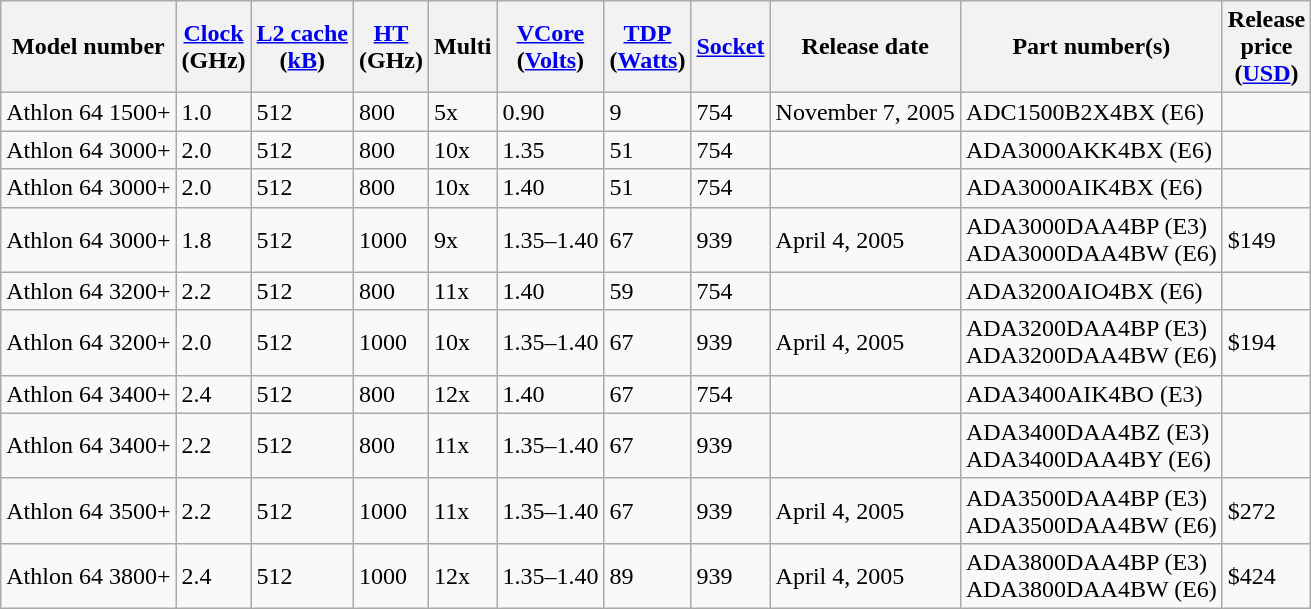<table class="wikitable">
<tr>
<th>Model number</th>
<th><a href='#'>Clock</a><br>(GHz)</th>
<th><a href='#'>L2 cache</a><br>(<a href='#'>kB</a>)</th>
<th><a href='#'>HT</a><br>(GHz)</th>
<th>Multi</th>
<th><a href='#'>VCore</a><br>(<a href='#'>Volts</a>)</th>
<th><a href='#'>TDP</a><br>(<a href='#'>Watts</a>)</th>
<th><a href='#'>Socket</a></th>
<th>Release date</th>
<th>Part number(s)</th>
<th>Release<br>price<br>(<a href='#'>USD</a>)</th>
</tr>
<tr>
<td>Athlon 64 1500+</td>
<td>1.0</td>
<td>512</td>
<td>800</td>
<td>5x</td>
<td>0.90</td>
<td>9</td>
<td>754</td>
<td>November 7, 2005</td>
<td>ADC1500B2X4BX (E6)</td>
</tr>
<tr>
<td>Athlon 64 3000+</td>
<td>2.0</td>
<td>512</td>
<td>800</td>
<td>10x</td>
<td>1.35</td>
<td>51</td>
<td>754</td>
<td></td>
<td>ADA3000AKK4BX (E6)</td>
<td></td>
</tr>
<tr>
<td>Athlon 64 3000+</td>
<td>2.0</td>
<td>512</td>
<td>800</td>
<td>10x</td>
<td>1.40</td>
<td>51</td>
<td>754</td>
<td></td>
<td>ADA3000AIK4BX (E6)</td>
<td></td>
</tr>
<tr>
<td>Athlon 64 3000+</td>
<td>1.8</td>
<td>512</td>
<td>1000</td>
<td>9x</td>
<td>1.35–1.40</td>
<td>67</td>
<td>939</td>
<td>April 4, 2005</td>
<td>ADA3000DAA4BP (E3)<br>ADA3000DAA4BW (E6)</td>
<td>$149</td>
</tr>
<tr>
<td>Athlon 64 3200+</td>
<td>2.2</td>
<td>512</td>
<td>800</td>
<td>11x</td>
<td>1.40</td>
<td>59</td>
<td>754</td>
<td></td>
<td>ADA3200AIO4BX (E6)</td>
<td></td>
</tr>
<tr>
<td>Athlon 64 3200+</td>
<td>2.0</td>
<td>512</td>
<td>1000</td>
<td>10x</td>
<td>1.35–1.40</td>
<td>67</td>
<td>939</td>
<td>April 4, 2005</td>
<td>ADA3200DAA4BP (E3)<br>ADA3200DAA4BW (E6)</td>
<td>$194</td>
</tr>
<tr>
<td>Athlon 64 3400+</td>
<td>2.4</td>
<td>512</td>
<td>800</td>
<td>12x</td>
<td>1.40</td>
<td>67</td>
<td>754</td>
<td></td>
<td>ADA3400AIK4BO (E3)</td>
<td></td>
</tr>
<tr>
<td>Athlon 64 3400+</td>
<td>2.2</td>
<td>512</td>
<td>800</td>
<td>11x</td>
<td>1.35–1.40</td>
<td>67</td>
<td>939</td>
<td></td>
<td>ADA3400DAA4BZ (E3)<br>ADA3400DAA4BY (E6)</td>
<td></td>
</tr>
<tr>
<td>Athlon 64 3500+</td>
<td>2.2</td>
<td>512</td>
<td>1000</td>
<td>11x</td>
<td>1.35–1.40</td>
<td>67</td>
<td>939</td>
<td>April 4, 2005</td>
<td>ADA3500DAA4BP (E3)<br>ADA3500DAA4BW (E6)</td>
<td>$272</td>
</tr>
<tr>
<td>Athlon 64 3800+</td>
<td>2.4</td>
<td>512</td>
<td>1000</td>
<td>12x</td>
<td>1.35–1.40</td>
<td>89</td>
<td>939</td>
<td>April 4, 2005</td>
<td>ADA3800DAA4BP (E3)<br>ADA3800DAA4BW (E6)</td>
<td>$424</td>
</tr>
</table>
